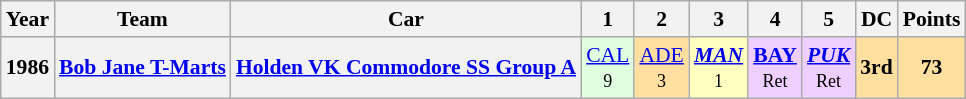<table class="wikitable" style="text-align:center; font-size:90%">
<tr>
<th>Year</th>
<th>Team</th>
<th>Car</th>
<th>1</th>
<th>2</th>
<th>3</th>
<th>4</th>
<th>5</th>
<th>DC</th>
<th>Points</th>
</tr>
<tr>
<th>1986</th>
<th> <a href='#'>Bob Jane T-Marts</a></th>
<th><a href='#'>Holden VK Commodore SS Group A</a></th>
<td style="background:#dfffdf;"><a href='#'>CAL</a><br><small>9</small></td>
<td style="background:#ffdf9f;"><a href='#'>ADE</a><br><small>3</small></td>
<td style="background:#ffffbf;"><strong><em><a href='#'>MAN</a></em></strong><br><small>1</small></td>
<td style="background:#efcfff;"><strong><a href='#'>BAY</a></strong><br><small>Ret</small></td>
<td style="background:#efcfff;"><strong><em><a href='#'>PUK</a></em></strong><br><small>Ret</small></td>
<th style="background:#ffdf9f;"><strong>3rd</strong></th>
<th style="background:#ffdf9f;"><strong>73</strong></th>
</tr>
</table>
